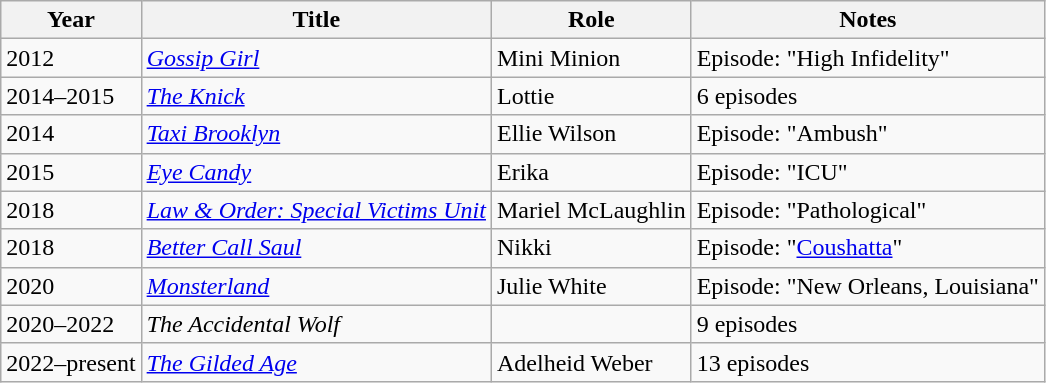<table class="wikitable sortable">
<tr>
<th>Year</th>
<th>Title</th>
<th>Role</th>
<th>Notes</th>
</tr>
<tr>
<td>2012</td>
<td><em><a href='#'>Gossip Girl</a></em></td>
<td>Mini Minion</td>
<td>Episode: "High Infidelity"</td>
</tr>
<tr>
<td>2014–2015</td>
<td><em><a href='#'>The Knick</a></em></td>
<td>Lottie</td>
<td>6 episodes</td>
</tr>
<tr>
<td>2014</td>
<td><em><a href='#'>Taxi Brooklyn</a></em></td>
<td>Ellie Wilson</td>
<td>Episode: "Ambush"</td>
</tr>
<tr>
<td>2015</td>
<td><em><a href='#'>Eye Candy</a></em></td>
<td>Erika</td>
<td>Episode: "ICU"</td>
</tr>
<tr>
<td>2018</td>
<td><em><a href='#'>Law & Order: Special Victims Unit</a></em></td>
<td>Mariel McLaughlin</td>
<td>Episode: "Pathological"</td>
</tr>
<tr>
<td>2018</td>
<td><em><a href='#'>Better Call Saul</a></em></td>
<td>Nikki</td>
<td>Episode: "<a href='#'>Coushatta</a>"</td>
</tr>
<tr>
<td>2020</td>
<td><em><a href='#'>Monsterland</a></em></td>
<td>Julie White</td>
<td>Episode: "New Orleans, Louisiana"</td>
</tr>
<tr>
<td>2020–2022</td>
<td><em>The Accidental Wolf</em></td>
<td></td>
<td>9 episodes</td>
</tr>
<tr>
<td>2022–present</td>
<td><a href='#'><em>The Gilded Age</em></a></td>
<td>Adelheid Weber</td>
<td>13 episodes</td>
</tr>
</table>
